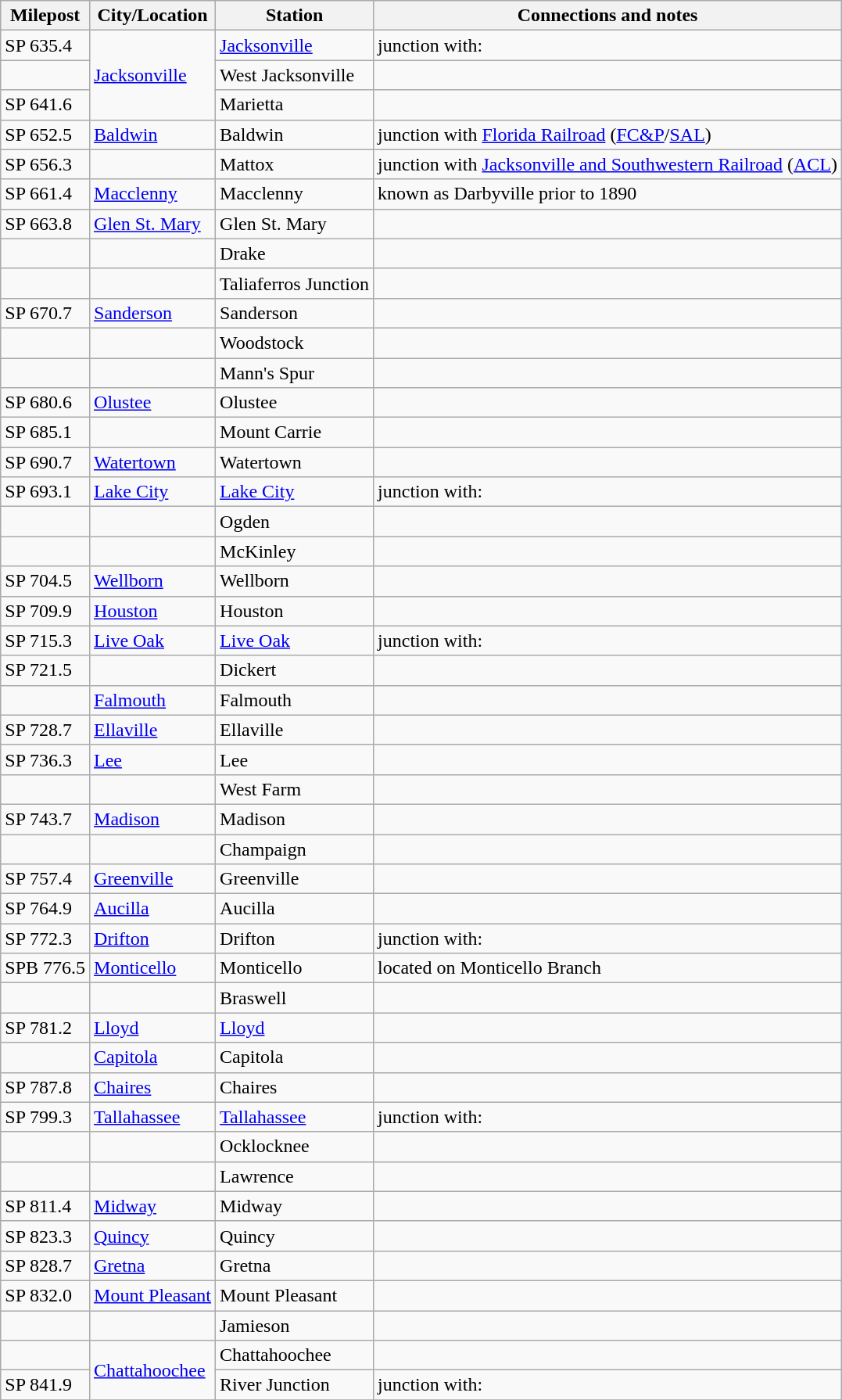<table class="wikitable">
<tr>
<th>Milepost</th>
<th>City/Location</th>
<th>Station</th>
<th>Connections and notes</th>
</tr>
<tr>
<td>SP 635.4</td>
<td ! rowspan= "3"><a href='#'>Jacksonville</a></td>
<td><a href='#'>Jacksonville</a></td>
<td>junction with:<br></td>
</tr>
<tr>
<td></td>
<td>West Jacksonville</td>
<td></td>
</tr>
<tr>
<td>SP 641.6</td>
<td>Marietta</td>
<td></td>
</tr>
<tr>
<td>SP 652.5</td>
<td><a href='#'>Baldwin</a></td>
<td>Baldwin</td>
<td>junction with <a href='#'>Florida Railroad</a> (<a href='#'>FC&P</a>/<a href='#'>SAL</a>)</td>
</tr>
<tr>
<td>SP 656.3</td>
<td></td>
<td>Mattox</td>
<td>junction with <a href='#'>Jacksonville and Southwestern Railroad</a> (<a href='#'>ACL</a>)</td>
</tr>
<tr>
<td>SP 661.4</td>
<td><a href='#'>Macclenny</a></td>
<td>Macclenny</td>
<td>known as Darbyville prior to 1890</td>
</tr>
<tr>
<td>SP 663.8</td>
<td><a href='#'>Glen St. Mary</a></td>
<td>Glen St. Mary</td>
<td></td>
</tr>
<tr>
<td></td>
<td></td>
<td>Drake</td>
<td></td>
</tr>
<tr>
<td></td>
<td></td>
<td>Taliaferros Junction</td>
<td></td>
</tr>
<tr>
<td>SP 670.7</td>
<td><a href='#'>Sanderson</a></td>
<td>Sanderson</td>
<td></td>
</tr>
<tr>
<td></td>
<td></td>
<td>Woodstock</td>
<td></td>
</tr>
<tr>
<td></td>
<td></td>
<td>Mann's Spur</td>
<td></td>
</tr>
<tr>
<td>SP 680.6</td>
<td><a href='#'>Olustee</a></td>
<td>Olustee</td>
<td></td>
</tr>
<tr>
<td>SP 685.1</td>
<td></td>
<td>Mount Carrie</td>
<td></td>
</tr>
<tr>
<td>SP 690.7</td>
<td><a href='#'>Watertown</a></td>
<td>Watertown</td>
<td></td>
</tr>
<tr>
<td>SP 693.1</td>
<td><a href='#'>Lake City</a></td>
<td><a href='#'>Lake City</a></td>
<td>junction with:</td>
</tr>
<tr>
<td></td>
<td></td>
<td>Ogden</td>
<td></td>
</tr>
<tr>
<td></td>
<td></td>
<td>McKinley</td>
<td></td>
</tr>
<tr>
<td>SP 704.5</td>
<td><a href='#'>Wellborn</a></td>
<td>Wellborn</td>
<td></td>
</tr>
<tr>
<td>SP 709.9</td>
<td><a href='#'>Houston</a></td>
<td>Houston</td>
<td></td>
</tr>
<tr>
<td>SP 715.3</td>
<td><a href='#'>Live Oak</a></td>
<td><a href='#'>Live Oak</a></td>
<td>junction with:</td>
</tr>
<tr>
<td>SP 721.5</td>
<td></td>
<td>Dickert</td>
<td></td>
</tr>
<tr>
<td></td>
<td><a href='#'>Falmouth</a></td>
<td>Falmouth</td>
<td></td>
</tr>
<tr>
<td>SP 728.7</td>
<td><a href='#'>Ellaville</a></td>
<td>Ellaville</td>
<td></td>
</tr>
<tr>
<td>SP 736.3</td>
<td><a href='#'>Lee</a></td>
<td>Lee</td>
<td></td>
</tr>
<tr>
<td></td>
<td></td>
<td>West Farm</td>
<td></td>
</tr>
<tr>
<td>SP 743.7</td>
<td><a href='#'>Madison</a></td>
<td>Madison</td>
<td></td>
</tr>
<tr>
<td></td>
<td></td>
<td>Champaign</td>
<td></td>
</tr>
<tr>
<td>SP 757.4</td>
<td><a href='#'>Greenville</a></td>
<td>Greenville</td>
<td></td>
</tr>
<tr>
<td>SP 764.9</td>
<td><a href='#'>Aucilla</a></td>
<td>Aucilla</td>
<td></td>
</tr>
<tr>
<td>SP 772.3</td>
<td><a href='#'>Drifton</a></td>
<td>Drifton</td>
<td>junction with:</td>
</tr>
<tr>
<td>SPB 776.5</td>
<td><a href='#'>Monticello</a></td>
<td>Monticello</td>
<td>located on Monticello Branch</td>
</tr>
<tr>
<td></td>
<td></td>
<td>Braswell</td>
<td></td>
</tr>
<tr>
<td>SP 781.2</td>
<td><a href='#'>Lloyd</a></td>
<td><a href='#'>Lloyd</a></td>
<td></td>
</tr>
<tr>
<td></td>
<td><a href='#'>Capitola</a></td>
<td>Capitola</td>
<td></td>
</tr>
<tr>
<td>SP 787.8</td>
<td><a href='#'>Chaires</a></td>
<td>Chaires</td>
<td></td>
</tr>
<tr>
<td>SP 799.3</td>
<td><a href='#'>Tallahassee</a></td>
<td><a href='#'>Tallahassee</a></td>
<td>junction with:</td>
</tr>
<tr>
<td></td>
<td></td>
<td>Ocklocknee</td>
<td></td>
</tr>
<tr>
<td></td>
<td></td>
<td>Lawrence</td>
<td></td>
</tr>
<tr>
<td>SP 811.4</td>
<td><a href='#'>Midway</a></td>
<td>Midway</td>
<td></td>
</tr>
<tr>
<td>SP 823.3</td>
<td><a href='#'>Quincy</a></td>
<td>Quincy</td>
<td></td>
</tr>
<tr>
<td>SP 828.7</td>
<td><a href='#'>Gretna</a></td>
<td>Gretna</td>
<td></td>
</tr>
<tr>
<td>SP 832.0</td>
<td><a href='#'>Mount Pleasant</a></td>
<td>Mount Pleasant</td>
<td></td>
</tr>
<tr>
<td></td>
<td></td>
<td>Jamieson</td>
<td></td>
</tr>
<tr>
<td></td>
<td ! rowspan="2"><a href='#'>Chattahoochee</a></td>
<td>Chattahoochee</td>
<td></td>
</tr>
<tr>
<td>SP 841.9</td>
<td>River Junction</td>
<td>junction with:</td>
</tr>
<tr>
</tr>
</table>
